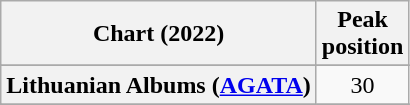<table class="wikitable sortable plainrowheaders" style="text-align:center">
<tr>
<th scope="col">Chart (2022)</th>
<th scope="col">Peak<br>position</th>
</tr>
<tr>
</tr>
<tr>
</tr>
<tr>
</tr>
<tr>
</tr>
<tr>
</tr>
<tr>
</tr>
<tr>
</tr>
<tr>
</tr>
<tr>
</tr>
<tr>
</tr>
<tr>
</tr>
<tr>
</tr>
<tr>
<th scope="row">Lithuanian Albums (<a href='#'>AGATA</a>)</th>
<td>30</td>
</tr>
<tr>
</tr>
<tr>
</tr>
<tr>
</tr>
<tr>
</tr>
<tr>
</tr>
<tr>
</tr>
<tr>
</tr>
<tr>
</tr>
<tr>
</tr>
<tr>
</tr>
</table>
